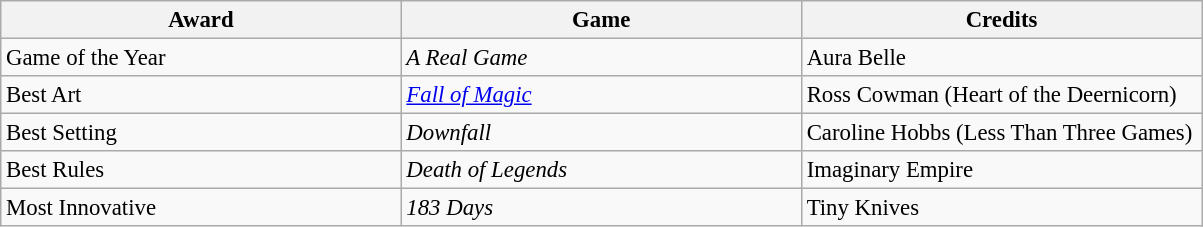<table class="wikitable sortable" style="margins:auto; width=95%; font-size: 95%;">
<tr>
<th width="33%">Award</th>
<th width="33%">Game</th>
<th width="33%">Credits</th>
</tr>
<tr>
<td>Game of the Year</td>
<td><em>A Real Game</em></td>
<td>Aura Belle</td>
</tr>
<tr>
<td>Best Art</td>
<td><em><a href='#'>Fall of Magic</a></em></td>
<td>Ross Cowman (Heart of the Deernicorn)</td>
</tr>
<tr>
<td>Best Setting</td>
<td><em>Downfall</em></td>
<td>Caroline Hobbs (Less Than Three Games)</td>
</tr>
<tr>
<td>Best Rules</td>
<td><em>Death of Legends</em></td>
<td>Imaginary Empire</td>
</tr>
<tr>
<td>Most Innovative</td>
<td><em>183 Days</em></td>
<td>Tiny Knives</td>
</tr>
</table>
